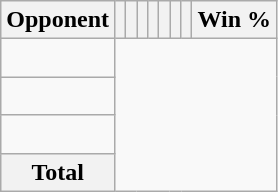<table class="wikitable sortable collapsible collapsed" style="text-align: center;">
<tr>
<th>Opponent</th>
<th></th>
<th></th>
<th></th>
<th></th>
<th></th>
<th></th>
<th></th>
<th>Win %</th>
</tr>
<tr>
<td align="left"><br></td>
</tr>
<tr>
<td align="left"><br></td>
</tr>
<tr>
<td align="left"><br></td>
</tr>
<tr class="sortbottom">
<th>Total<br></th>
</tr>
</table>
